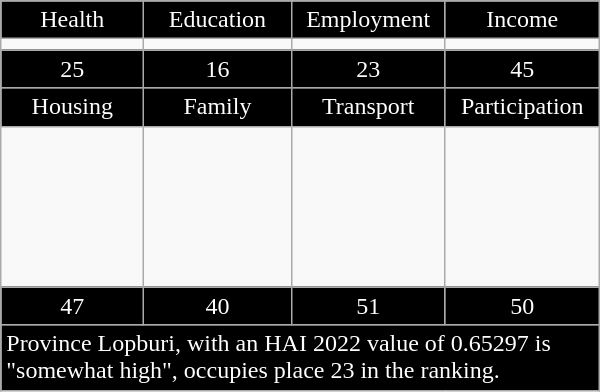<table class="wikitable floatright" style="width:400px;">
<tr>
<td style="text-align:center; width:100px; background:black; color:white;">Health</td>
<td style="text-align:center; width:100px; background:black; color:white;">Education</td>
<td style="text-align:center; width:100px; background:black; color:white;">Employment</td>
<td style="text-align:center; width:100px; background:black; color:white;">Income</td>
</tr>
<tr>
<td></td>
<td></td>
<td></td>
<td></td>
</tr>
<tr>
<td style="text-align:center; background:black; color:white;">25</td>
<td style="text-align:center; background:black; color:white;">16</td>
<td style="text-align:center; background:black; color:white;">23</td>
<td style="text-align:center; background:black; color:white;">45</td>
</tr>
<tr>
<td style="text-align:center; background:black; color:white;">Housing</td>
<td style="text-align:center; background:black; color:white;">Family</td>
<td style="text-align:center; background:black; color:white;">Transport</td>
<td style="text-align:center; background:black; color:white;">Participation</td>
</tr>
<tr>
<td style="height:100px;"></td>
<td></td>
<td></td>
<td></td>
</tr>
<tr>
<td style="text-align:center; background:black; color:white;">47</td>
<td style="text-align:center; background:black; color:white;">40</td>
<td style="text-align:center; background:black; color:white;">51</td>
<td style="text-align:center; background:black; color:white;">50</td>
</tr>
<tr>
<td colspan="4"; style="background:black; color:white;">Province Lopburi, with an HAI 2022 value of 0.65297 is "somewhat high", occupies place 23 in the ranking.</td>
</tr>
</table>
